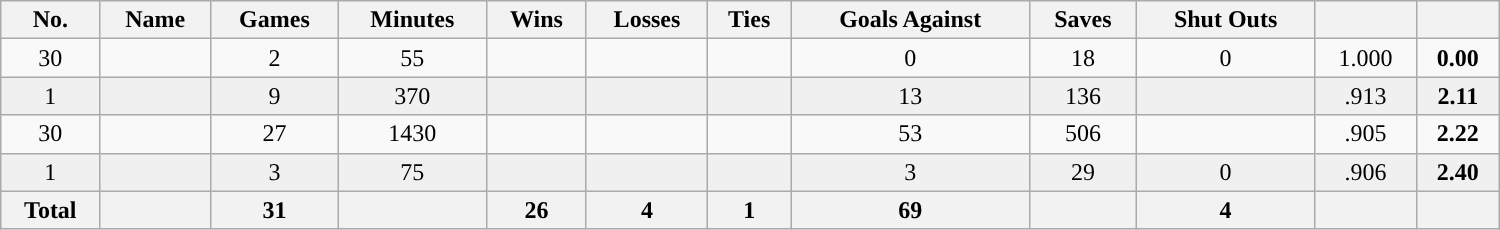<table class="wikitable sortable" width ="1000">
<tr align="center">
<th><strong>No.</strong></th>
<th><strong>Name</strong></th>
<th><strong>Games</strong></th>
<th><strong>Minutes</strong></th>
<th><strong>Wins</strong></th>
<th><strong>Losses</strong></th>
<th><strong>Ties</strong></th>
<th><strong>Goals Against</strong></th>
<th><strong>Saves</strong></th>
<th><strong>Shut Outs</strong></th>
<th><strong><a href='#'></a></strong></th>
<th><strong><a href='#'></a></strong></th>
</tr>
<tr align="center">
<td>30</td>
<td></td>
<td>2</td>
<td>55</td>
<td></td>
<td></td>
<td></td>
<td>0</td>
<td>18</td>
<td>0</td>
<td>1.000</td>
<td><strong>0.00</strong></td>
</tr>
<tr align="center" bgcolor="#f0f0f0">
<td>1</td>
<td></td>
<td>9</td>
<td>370</td>
<td></td>
<td></td>
<td></td>
<td>13</td>
<td>136</td>
<td></td>
<td>.913</td>
<td><strong>2.11</strong></td>
</tr>
<tr align="center">
<td>30</td>
<td></td>
<td>27</td>
<td>1430</td>
<td></td>
<td></td>
<td></td>
<td>53</td>
<td>506</td>
<td></td>
<td>.905</td>
<td><strong>2.22</strong></td>
</tr>
<tr align="center" bgcolor="#f0f0f0">
<td>1</td>
<td></td>
<td>3</td>
<td>75</td>
<td></td>
<td></td>
<td></td>
<td>3</td>
<td>29</td>
<td>0</td>
<td>.906</td>
<td><strong>2.40</strong></td>
</tr>
<tr>
<th>Total</th>
<th></th>
<th>31</th>
<th></th>
<th>26</th>
<th>4</th>
<th>1</th>
<th>69</th>
<th></th>
<th>4</th>
<th></th>
<th></th>
</tr>
</table>
